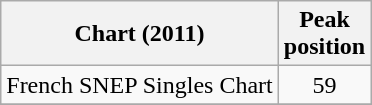<table class="wikitable sortable">
<tr>
<th align="left">Chart (2011)</th>
<th align="center">Peak<br>position</th>
</tr>
<tr>
<td align="left">French SNEP Singles Chart</td>
<td align="center">59</td>
</tr>
<tr>
</tr>
</table>
